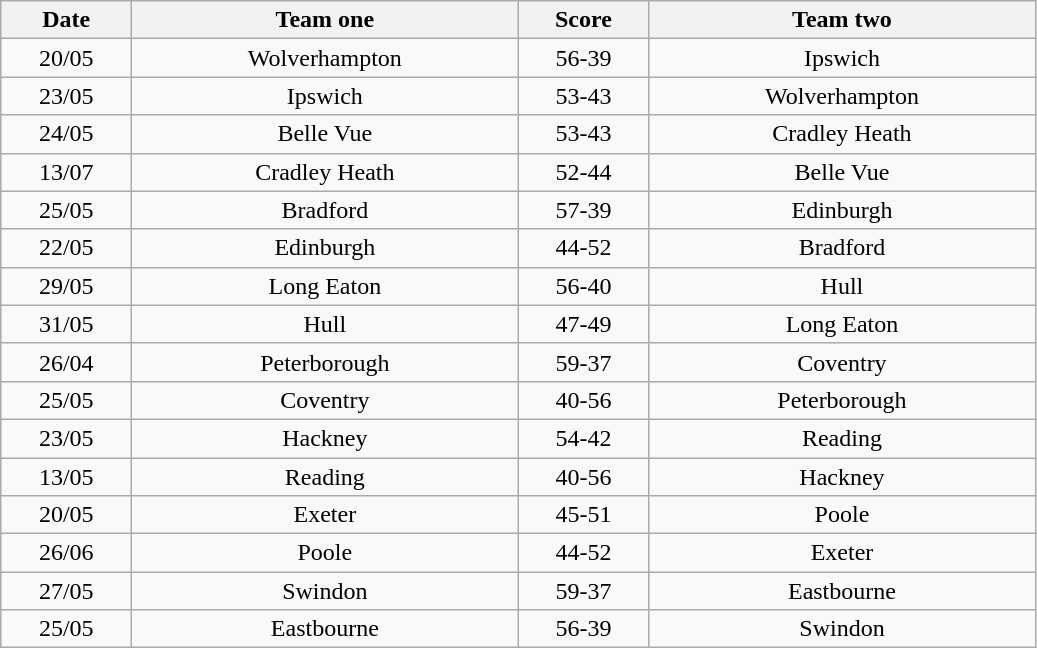<table class="wikitable" style="text-align: center">
<tr>
<th width=80>Date</th>
<th width=250>Team one</th>
<th width=80>Score</th>
<th width=250>Team two</th>
</tr>
<tr>
<td>20/05</td>
<td>Wolverhampton</td>
<td>56-39</td>
<td>Ipswich</td>
</tr>
<tr>
<td>23/05</td>
<td>Ipswich</td>
<td>53-43</td>
<td>Wolverhampton</td>
</tr>
<tr>
<td>24/05</td>
<td>Belle Vue</td>
<td>53-43</td>
<td>Cradley Heath</td>
</tr>
<tr>
<td>13/07</td>
<td>Cradley Heath</td>
<td>52-44</td>
<td>Belle Vue</td>
</tr>
<tr>
<td>25/05</td>
<td>Bradford</td>
<td>57-39</td>
<td>Edinburgh</td>
</tr>
<tr>
<td>22/05</td>
<td>Edinburgh</td>
<td>44-52</td>
<td>Bradford</td>
</tr>
<tr>
<td>29/05</td>
<td>Long Eaton</td>
<td>56-40</td>
<td>Hull</td>
</tr>
<tr>
<td>31/05</td>
<td>Hull</td>
<td>47-49</td>
<td>Long Eaton</td>
</tr>
<tr>
<td>26/04</td>
<td>Peterborough</td>
<td>59-37</td>
<td>Coventry</td>
</tr>
<tr>
<td>25/05</td>
<td>Coventry</td>
<td>40-56</td>
<td>Peterborough</td>
</tr>
<tr>
<td>23/05</td>
<td>Hackney</td>
<td>54-42</td>
<td>Reading</td>
</tr>
<tr>
<td>13/05</td>
<td>Reading</td>
<td>40-56</td>
<td>Hackney</td>
</tr>
<tr>
<td>20/05</td>
<td>Exeter</td>
<td>45-51</td>
<td>Poole</td>
</tr>
<tr>
<td>26/06</td>
<td>Poole</td>
<td>44-52</td>
<td>Exeter</td>
</tr>
<tr>
<td>27/05</td>
<td>Swindon</td>
<td>59-37</td>
<td>Eastbourne</td>
</tr>
<tr>
<td>25/05</td>
<td>Eastbourne</td>
<td>56-39</td>
<td>Swindon</td>
</tr>
</table>
